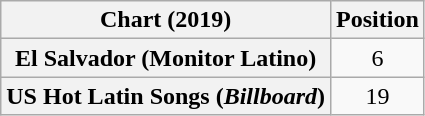<table class="wikitable plainrowheaders sortable" style="text-align:center">
<tr>
<th scope="col">Chart (2019)</th>
<th scope="col">Position</th>
</tr>
<tr>
<th scope="row">El Salvador (Monitor Latino)</th>
<td>6</td>
</tr>
<tr>
<th scope="row">US Hot Latin Songs (<em>Billboard</em>)</th>
<td>19</td>
</tr>
</table>
